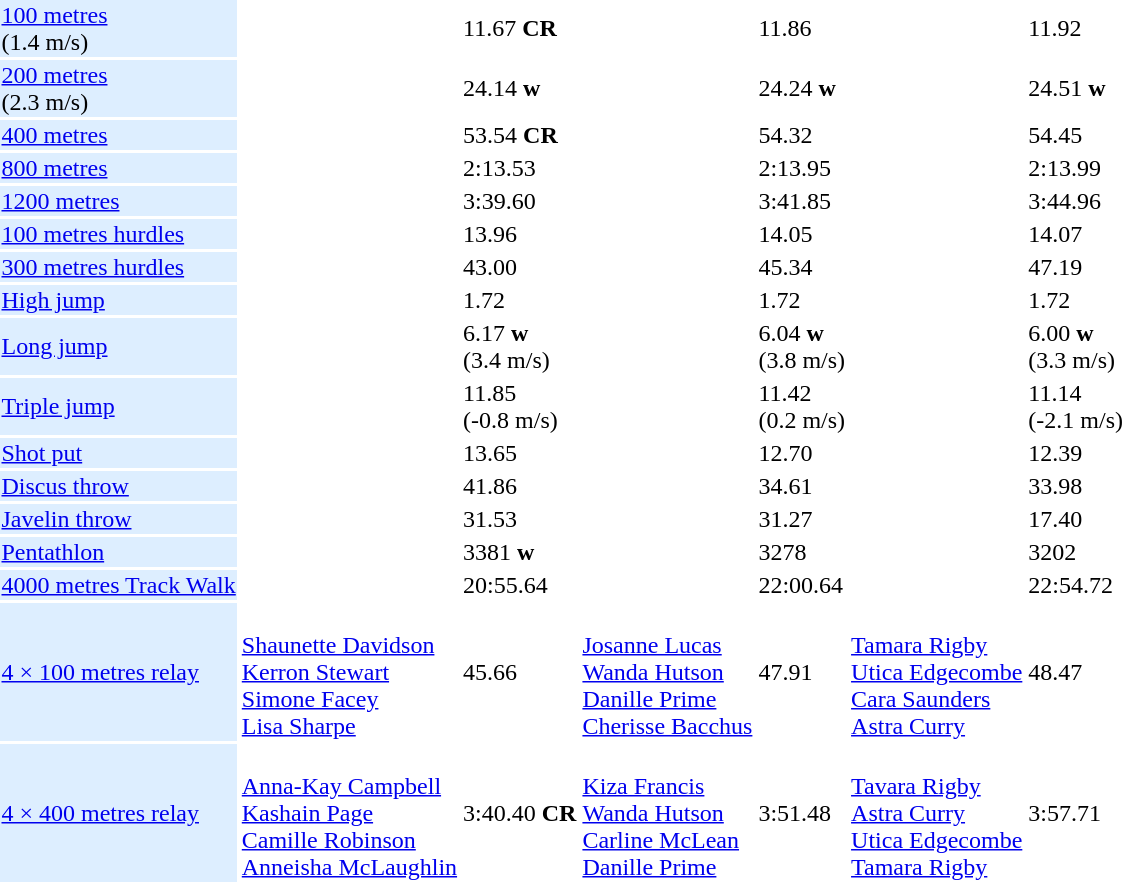<table>
<tr>
<td bgcolor = DDEEFF><a href='#'>100 metres</a> <br> (1.4 m/s)</td>
<td></td>
<td>11.67 <strong>CR</strong></td>
<td></td>
<td>11.86</td>
<td></td>
<td>11.92</td>
</tr>
<tr>
<td bgcolor = DDEEFF><a href='#'>200 metres</a> <br> (2.3 m/s)</td>
<td></td>
<td>24.14 <strong>w</strong></td>
<td></td>
<td>24.24 <strong>w</strong></td>
<td></td>
<td>24.51 <strong>w</strong></td>
</tr>
<tr>
<td bgcolor = DDEEFF><a href='#'>400 metres</a></td>
<td></td>
<td>53.54 <strong>CR</strong></td>
<td></td>
<td>54.32</td>
<td></td>
<td>54.45</td>
</tr>
<tr>
<td bgcolor = DDEEFF><a href='#'>800 metres</a></td>
<td></td>
<td>2:13.53</td>
<td></td>
<td>2:13.95</td>
<td></td>
<td>2:13.99</td>
</tr>
<tr>
<td bgcolor = DDEEFF><a href='#'>1200 metres</a></td>
<td></td>
<td>3:39.60</td>
<td></td>
<td>3:41.85</td>
<td></td>
<td>3:44.96</td>
</tr>
<tr>
<td bgcolor = DDEEFF><a href='#'>100 metres hurdles</a></td>
<td></td>
<td>13.96</td>
<td></td>
<td>14.05</td>
<td></td>
<td>14.07</td>
</tr>
<tr>
<td bgcolor = DDEEFF><a href='#'>300 metres hurdles</a></td>
<td></td>
<td>43.00</td>
<td></td>
<td>45.34</td>
<td></td>
<td>47.19</td>
</tr>
<tr>
<td bgcolor = DDEEFF><a href='#'>High jump</a></td>
<td></td>
<td>1.72</td>
<td></td>
<td>1.72</td>
<td></td>
<td>1.72</td>
</tr>
<tr>
<td bgcolor = DDEEFF><a href='#'>Long jump</a></td>
<td></td>
<td>6.17 <strong>w</strong> <br> (3.4 m/s)</td>
<td></td>
<td>6.04 <strong>w</strong> <br> (3.8 m/s)</td>
<td></td>
<td>6.00 <strong>w</strong> <br> (3.3 m/s)</td>
</tr>
<tr>
<td bgcolor = DDEEFF><a href='#'>Triple jump</a></td>
<td></td>
<td>11.85 <br> (-0.8 m/s)</td>
<td></td>
<td>11.42 <br> (0.2 m/s)</td>
<td></td>
<td>11.14 <br> (-2.1 m/s)</td>
</tr>
<tr>
<td bgcolor = DDEEFF><a href='#'>Shot put</a></td>
<td></td>
<td>13.65</td>
<td></td>
<td>12.70</td>
<td></td>
<td>12.39</td>
</tr>
<tr>
<td bgcolor = DDEEFF><a href='#'>Discus throw</a></td>
<td></td>
<td>41.86</td>
<td></td>
<td>34.61</td>
<td></td>
<td>33.98</td>
</tr>
<tr>
<td bgcolor = DDEEFF><a href='#'>Javelin throw</a></td>
<td></td>
<td>31.53</td>
<td></td>
<td>31.27</td>
<td></td>
<td>17.40</td>
</tr>
<tr>
<td bgcolor = DDEEFF><a href='#'>Pentathlon</a></td>
<td></td>
<td>3381 <strong>w</strong></td>
<td></td>
<td>3278</td>
<td></td>
<td>3202</td>
</tr>
<tr>
<td bgcolor = DDEEFF><a href='#'>4000 metres Track Walk</a></td>
<td></td>
<td>20:55.64</td>
<td></td>
<td>22:00.64</td>
<td></td>
<td>22:54.72</td>
</tr>
<tr>
<td bgcolor = DDEEFF><a href='#'>4 × 100 metres relay</a></td>
<td> <br><a href='#'>Shaunette Davidson</a> <br><a href='#'>Kerron Stewart</a> <br><a href='#'>Simone Facey</a> <br><a href='#'>Lisa Sharpe</a></td>
<td>45.66</td>
<td> <br><a href='#'>Josanne Lucas</a> <br><a href='#'>Wanda Hutson</a> <br><a href='#'>Danille Prime</a> <br><a href='#'>Cherisse Bacchus</a></td>
<td>47.91</td>
<td> <br><a href='#'>Tamara Rigby</a> <br><a href='#'>Utica Edgecombe</a> <br><a href='#'>Cara Saunders</a> <br><a href='#'>Astra Curry</a></td>
<td>48.47</td>
</tr>
<tr>
<td bgcolor = DDEEFF><a href='#'>4 × 400 metres relay</a></td>
<td> <br><a href='#'>Anna-Kay Campbell</a> <br><a href='#'>Kashain Page</a> <br><a href='#'>Camille Robinson</a> <br><a href='#'>Anneisha McLaughlin</a></td>
<td>3:40.40 <strong>CR</strong></td>
<td> <br><a href='#'>Kiza Francis</a> <br><a href='#'>Wanda Hutson</a> <br><a href='#'>Carline McLean</a> <br><a href='#'>Danille Prime</a></td>
<td>3:51.48</td>
<td> <br><a href='#'>Tavara Rigby</a> <br><a href='#'>Astra Curry</a> <br><a href='#'>Utica Edgecombe</a> <br><a href='#'>Tamara Rigby</a></td>
<td>3:57.71</td>
</tr>
</table>
